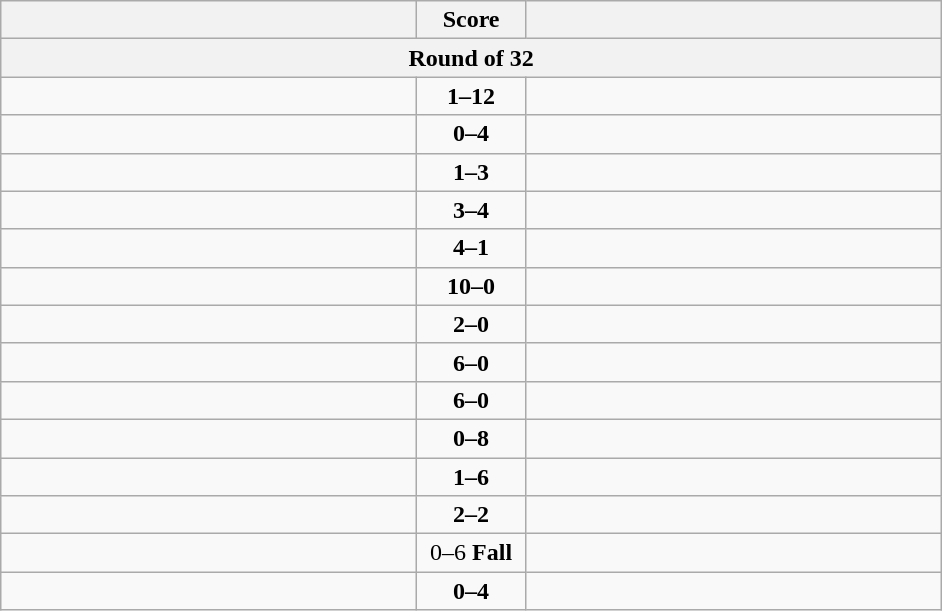<table class="wikitable" style="text-align: left;">
<tr>
<th align="right" width="270"></th>
<th width="65">Score</th>
<th align="left" width="270"></th>
</tr>
<tr>
<th colspan="3">Round of 32</th>
</tr>
<tr>
<td></td>
<td align=center><strong>1–12</strong></td>
<td><strong></strong></td>
</tr>
<tr>
<td></td>
<td align=center><strong>0–4</strong></td>
<td><strong></strong></td>
</tr>
<tr>
<td></td>
<td align=center><strong>1–3</strong></td>
<td><strong></strong></td>
</tr>
<tr>
<td></td>
<td align=center><strong>3–4</strong></td>
<td><strong></strong></td>
</tr>
<tr>
<td><strong></strong></td>
<td align=center><strong>4–1</strong></td>
<td></td>
</tr>
<tr>
<td><strong></strong></td>
<td align=center><strong>10–0</strong></td>
<td></td>
</tr>
<tr>
<td><strong></strong></td>
<td align=center><strong>2–0</strong></td>
<td></td>
</tr>
<tr>
<td><strong></strong></td>
<td align=center><strong>6–0</strong></td>
<td></td>
</tr>
<tr>
<td><strong></strong></td>
<td align=center><strong>6–0</strong></td>
<td></td>
</tr>
<tr>
<td></td>
<td align=center><strong>0–8</strong></td>
<td><strong></strong></td>
</tr>
<tr>
<td></td>
<td align=center><strong>1–6</strong></td>
<td><strong></strong></td>
</tr>
<tr>
<td><strong></strong></td>
<td align=center><strong>2–2</strong></td>
<td></td>
</tr>
<tr>
<td></td>
<td align=center>0–6 <strong>Fall</strong></td>
<td><strong></strong></td>
</tr>
<tr>
<td></td>
<td align=center><strong>0–4</strong></td>
<td><strong></strong></td>
</tr>
</table>
